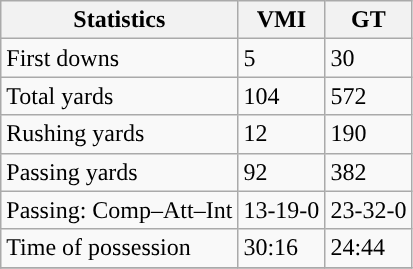<table class="wikitable" style="float: left;">
<tr>
<th>Statistics</th>
<th>VMI</th>
<th>GT</th>
</tr>
<tr>
<td>First downs</td>
<td>5</td>
<td>30</td>
</tr>
<tr>
<td>Total yards</td>
<td>104</td>
<td>572</td>
</tr>
<tr>
<td>Rushing yards</td>
<td>12</td>
<td>190</td>
</tr>
<tr>
<td>Passing yards</td>
<td>92</td>
<td>382</td>
</tr>
<tr>
<td>Passing: Comp–Att–Int</td>
<td>13-19-0</td>
<td>23-32-0</td>
</tr>
<tr>
<td>Time of possession</td>
<td>30:16</td>
<td>24:44</td>
</tr>
<tr>
</tr>
</table>
